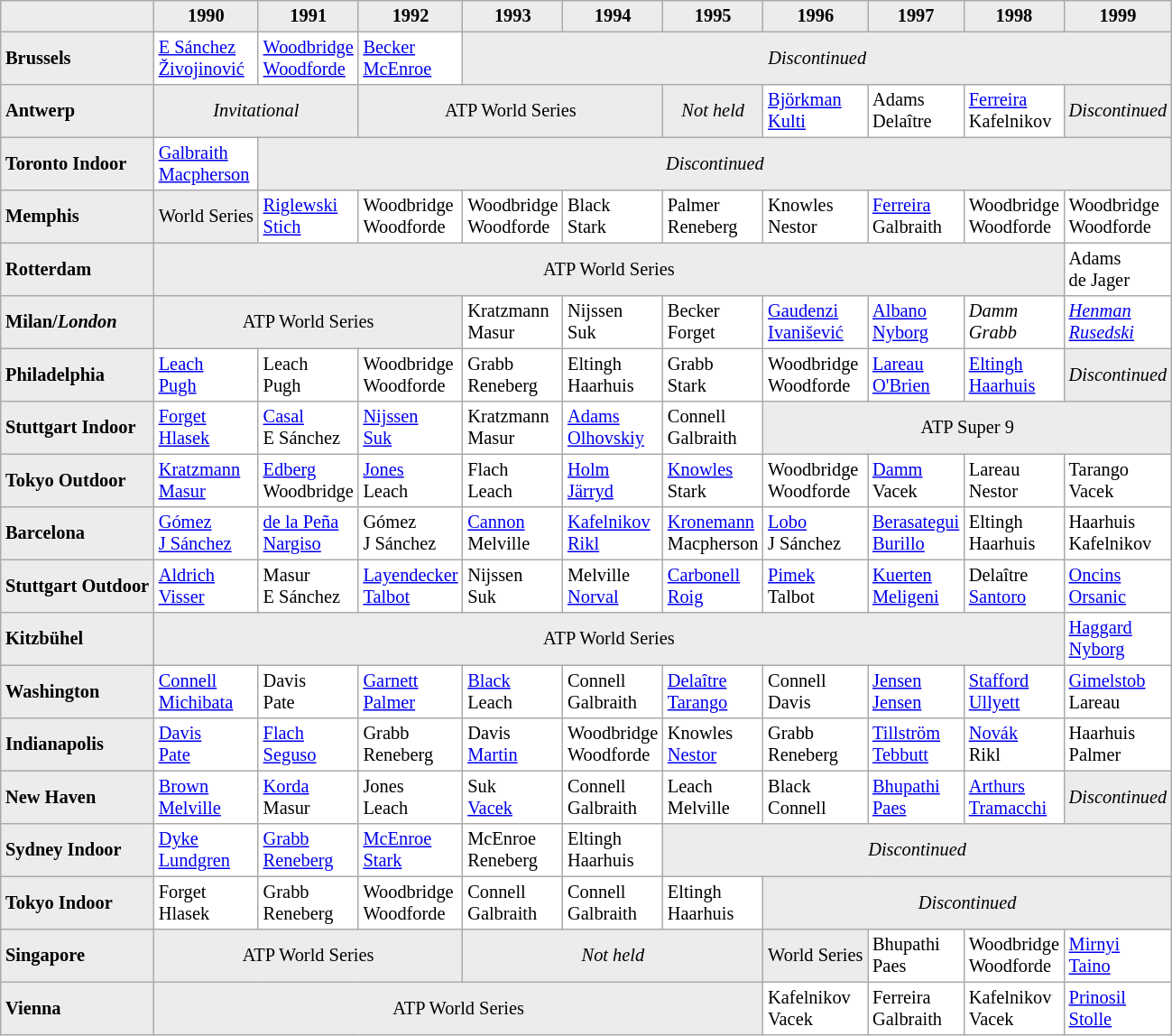<table cellpadding="3" cellspacing="0" border="1" style="font-size: 85%; border: #aaa solid 1px; border-collapse: collapse;">
<tr bgcolor="#ececec">
<th></th>
<th>1990</th>
<th>1991</th>
<th>1992</th>
<th>1993</th>
<th>1994</th>
<th>1995</th>
<th>1996</th>
<th>1997</th>
<th>1998</th>
<th>1999</th>
</tr>
<tr>
<th bgcolor="#ececec" align="left">Brussels</th>
<td> <a href='#'>E Sánchez</a><br> <a href='#'>Živojinović</a></td>
<td> <a href='#'>Woodbridge</a><br> <a href='#'>Woodforde</a></td>
<td> <a href='#'>Becker</a><br> <a href='#'>McEnroe</a></td>
<td bgcolor="#ececec" align="center" colspan=7><em><span>Discontinued</span></em></td>
</tr>
<tr>
<th bgcolor="#ececec" align="left">Antwerp</th>
<td bgcolor="#ececec" align="center" colspan=2><em><span>Invitational</span></em></td>
<td bgcolor="#ececec" align="center" colspan=3><span>ATP World Series</span></td>
<td bgcolor="#ececec" align="center"><em><span>Not held</span></em></td>
<td> <a href='#'>Björkman</a><br> <a href='#'>Kulti</a></td>
<td> Adams<br> Delaître</td>
<td> <a href='#'>Ferreira</a><br> Kafelnikov</td>
<td bgcolor="#ececec" align="center"><em><span>Discontinued</span></em></td>
</tr>
<tr>
<th bgcolor="#ececec" align="left">Toronto Indoor</th>
<td> <a href='#'>Galbraith</a><br> <a href='#'>Macpherson</a></td>
<td bgcolor="#ececec" align="center" colspan=9><em><span>Discontinued</span></em></td>
</tr>
<tr>
<th bgcolor="#ececec" align="left">Memphis</th>
<td bgcolor="#ececec" align="center"><span>World Series</span></td>
<td> <a href='#'>Riglewski</a><br> <a href='#'>Stich</a></td>
<td> Woodbridge<br> Woodforde</td>
<td> Woodbridge<br> Woodforde</td>
<td> Black<br> Stark</td>
<td> Palmer<br> Reneberg</td>
<td> Knowles<br> Nestor</td>
<td> <a href='#'>Ferreira</a><br> Galbraith</td>
<td> Woodbridge<br> Woodforde</td>
<td> Woodbridge<br> Woodforde</td>
</tr>
<tr>
<th bgcolor="#ececec" align="left">Rotterdam</th>
<td bgcolor="#ececec" align="center" colspan=9><span>ATP World Series</span></td>
<td> Adams<br> de Jager</td>
</tr>
<tr>
<th bgcolor="#ececec" align="left">Milan/<em>London</em></th>
<td bgcolor="#ececec" align="center" colspan=3><span>ATP World Series</span></td>
<td> Kratzmann<br> Masur</td>
<td> Nijssen<br> Suk</td>
<td> Becker<br> Forget</td>
<td> <a href='#'>Gaudenzi</a><br> <a href='#'>Ivanišević</a></td>
<td> <a href='#'>Albano</a><br> <a href='#'>Nyborg</a></td>
<td><em> Damm<br> Grabb</em></td>
<td><em> <a href='#'>Henman</a><br> <a href='#'>Rusedski</a></em></td>
</tr>
<tr>
<th bgcolor="#ececec" align="left">Philadelphia</th>
<td> <a href='#'>Leach</a><br> <a href='#'>Pugh</a></td>
<td> Leach<br> Pugh</td>
<td> Woodbridge<br> Woodforde</td>
<td> Grabb<br> Reneberg</td>
<td> Eltingh<br> Haarhuis</td>
<td> Grabb<br> Stark</td>
<td> Woodbridge<br> Woodforde</td>
<td> <a href='#'>Lareau</a><br> <a href='#'>O'Brien</a></td>
<td> <a href='#'>Eltingh</a><br> <a href='#'>Haarhuis</a></td>
<td bgcolor="#ececec" align="center"><em><span>Discontinued</span></em></td>
</tr>
<tr>
<th bgcolor="#ececec" align="left">Stuttgart Indoor</th>
<td> <a href='#'>Forget</a><br> <a href='#'>Hlasek</a></td>
<td> <a href='#'>Casal</a><br> E Sánchez</td>
<td> <a href='#'>Nijssen</a><br> <a href='#'>Suk</a></td>
<td> Kratzmann<br> Masur</td>
<td> <a href='#'>Adams</a><br> <a href='#'>Olhovskiy</a></td>
<td> Connell<br> Galbraith</td>
<td bgcolor="#ececec" align="center" colspan=4><span>ATP Super 9</span></td>
</tr>
<tr>
<th bgcolor="#ececec" align="left">Tokyo Outdoor</th>
<td> <a href='#'>Kratzmann</a><br> <a href='#'>Masur</a></td>
<td> <a href='#'>Edberg</a><br> Woodbridge</td>
<td> <a href='#'>Jones</a><br> Leach</td>
<td> Flach<br> Leach</td>
<td> <a href='#'>Holm</a><br> <a href='#'>Järryd</a></td>
<td> <a href='#'>Knowles</a><br> Stark</td>
<td> Woodbridge<br> Woodforde</td>
<td> <a href='#'>Damm</a><br> Vacek</td>
<td> Lareau<br> Nestor</td>
<td> Tarango<br> Vacek</td>
</tr>
<tr>
<th bgcolor="#ececec" align="left">Barcelona</th>
<td> <a href='#'>Gómez</a><br> <a href='#'>J Sánchez</a></td>
<td> <a href='#'>de la Peña</a><br> <a href='#'>Nargiso</a></td>
<td> Gómez<br> J Sánchez</td>
<td> <a href='#'>Cannon</a><br> Melville</td>
<td> <a href='#'>Kafelnikov</a><br> <a href='#'>Rikl</a></td>
<td> <a href='#'>Kronemann</a><br> Macpherson</td>
<td> <a href='#'>Lobo</a><br> J Sánchez</td>
<td> <a href='#'>Berasategui</a><br> <a href='#'>Burillo</a></td>
<td> Eltingh<br> Haarhuis</td>
<td> Haarhuis<br> Kafelnikov</td>
</tr>
<tr>
<th bgcolor="#ececec" align="left">Stuttgart Outdoor</th>
<td> <a href='#'>Aldrich</a><br> <a href='#'>Visser</a></td>
<td> Masur<br> E Sánchez</td>
<td> <a href='#'>Layendecker</a><br> <a href='#'>Talbot</a></td>
<td> Nijssen<br> Suk</td>
<td> Melville<br> <a href='#'>Norval</a></td>
<td> <a href='#'>Carbonell</a><br> <a href='#'>Roig</a></td>
<td> <a href='#'>Pimek</a><br> Talbot</td>
<td> <a href='#'>Kuerten</a><br> <a href='#'>Meligeni</a></td>
<td> Delaître<br> <a href='#'>Santoro</a></td>
<td> <a href='#'>Oncins</a><br> <a href='#'>Orsanic</a></td>
</tr>
<tr>
<th bgcolor="#ececec" align="left">Kitzbühel</th>
<td bgcolor="#ececec" align="center" colspan=9><span>ATP World Series</span></td>
<td> <a href='#'>Haggard</a><br> <a href='#'>Nyborg</a></td>
</tr>
<tr>
<th bgcolor="#ececec" align="left">Washington</th>
<td> <a href='#'>Connell</a><br> <a href='#'>Michibata</a></td>
<td> Davis<br> Pate</td>
<td> <a href='#'>Garnett</a><br> <a href='#'>Palmer</a></td>
<td> <a href='#'>Black</a><br> Leach</td>
<td> Connell<br> Galbraith</td>
<td> <a href='#'>Delaître</a><br> <a href='#'>Tarango</a></td>
<td> Connell<br> Davis</td>
<td> <a href='#'>Jensen</a><br> <a href='#'>Jensen</a></td>
<td> <a href='#'>Stafford</a><br> <a href='#'>Ullyett</a></td>
<td> <a href='#'>Gimelstob</a><br> Lareau</td>
</tr>
<tr>
<th bgcolor="#ececec" align="left">Indianapolis</th>
<td> <a href='#'>Davis</a><br> <a href='#'>Pate</a></td>
<td> <a href='#'>Flach</a><br> <a href='#'>Seguso</a></td>
<td> Grabb<br> Reneberg</td>
<td> Davis<br> <a href='#'>Martin</a></td>
<td> Woodbridge<br> Woodforde</td>
<td> Knowles<br> <a href='#'>Nestor</a></td>
<td> Grabb<br> Reneberg</td>
<td> <a href='#'>Tillström</a><br> <a href='#'>Tebbutt</a></td>
<td> <a href='#'>Novák</a><br> Rikl</td>
<td> Haarhuis<br> Palmer</td>
</tr>
<tr>
<th bgcolor="#ececec" align="left">New Haven</th>
<td> <a href='#'>Brown</a><br> <a href='#'>Melville</a></td>
<td> <a href='#'>Korda</a><br> Masur</td>
<td> Jones<br> Leach</td>
<td> Suk<br> <a href='#'>Vacek</a></td>
<td> Connell<br> Galbraith</td>
<td> Leach<br> Melville</td>
<td> Black<br> Connell</td>
<td> <a href='#'>Bhupathi</a><br> <a href='#'>Paes</a></td>
<td> <a href='#'>Arthurs</a><br> <a href='#'>Tramacchi</a></td>
<td bgcolor="#ececec" align="center"><em><span>Discontinued</span></em></td>
</tr>
<tr>
<th bgcolor="#ececec" align="left">Sydney Indoor</th>
<td> <a href='#'>Dyke</a><br> <a href='#'>Lundgren</a></td>
<td> <a href='#'>Grabb</a><br> <a href='#'>Reneberg</a></td>
<td> <a href='#'>McEnroe</a><br> <a href='#'>Stark</a></td>
<td> McEnroe<br> Reneberg</td>
<td> Eltingh<br> Haarhuis</td>
<td bgcolor="#ececec" align="center" colspan=5><em><span>Discontinued</span></em></td>
</tr>
<tr>
<th bgcolor="#ececec" align="left">Tokyo Indoor</th>
<td> Forget<br> Hlasek</td>
<td> Grabb<br> Reneberg</td>
<td> Woodbridge<br> Woodforde</td>
<td> Connell<br> Galbraith</td>
<td> Connell<br> Galbraith</td>
<td> Eltingh<br> Haarhuis</td>
<td bgcolor="#ececec" align="center" colspan=4><em><span>Discontinued</span></em></td>
</tr>
<tr>
<th bgcolor="#ececec" align="left">Singapore</th>
<td bgcolor="#ececec" align="center" colspan=3><span>ATP World Series</span></td>
<td bgcolor="#ececec" align="center" colspan=3><em><span>Not held</span></em></td>
<td bgcolor="#ececec" align="center"><span>World Series</span></td>
<td> Bhupathi<br> Paes</td>
<td> Woodbridge<br> Woodforde</td>
<td> <a href='#'>Mirnyi</a><br> <a href='#'>Taino</a></td>
</tr>
<tr>
<th bgcolor="#ececec" align="left">Vienna</th>
<td bgcolor="#ececec" align="center" colspan=6><span>ATP World Series</span></td>
<td> Kafelnikov<br> Vacek</td>
<td> Ferreira<br> Galbraith</td>
<td> Kafelnikov<br> Vacek</td>
<td> <a href='#'>Prinosil</a><br> <a href='#'>Stolle</a></td>
</tr>
</table>
